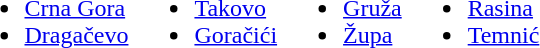<table>
<tr valign=top>
<td><br><ul><li><a href='#'>Crna Gora</a></li><li><a href='#'>Dragačevo</a></li></ul></td>
<td><br><ul><li><a href='#'>Takovo</a></li><li><a href='#'>Goračići</a></li></ul></td>
<td><br><ul><li><a href='#'>Gruža</a></li><li><a href='#'>Župa</a></li></ul></td>
<td><br><ul><li><a href='#'>Rasina</a></li><li><a href='#'>Temnić</a></li></ul></td>
</tr>
</table>
